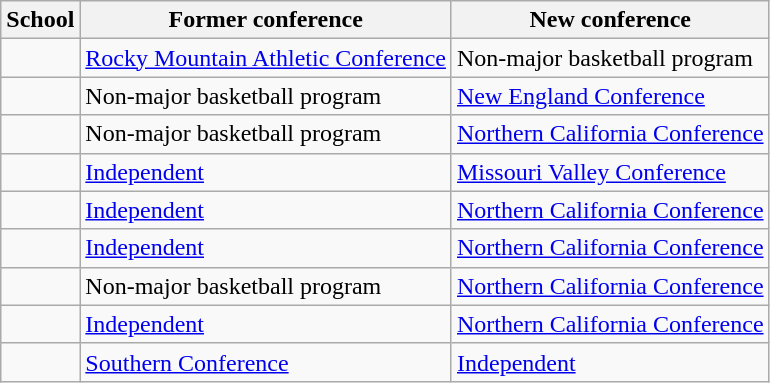<table class="wikitable sortable">
<tr>
<th>School</th>
<th>Former conference</th>
<th>New conference</th>
</tr>
<tr>
<td></td>
<td><a href='#'>Rocky Mountain Athletic Conference</a></td>
<td>Non-major basketball program</td>
</tr>
<tr>
<td></td>
<td>Non-major basketball program</td>
<td><a href='#'>New England Conference</a></td>
</tr>
<tr>
<td></td>
<td>Non-major basketball program</td>
<td><a href='#'>Northern California Conference</a></td>
</tr>
<tr>
<td></td>
<td><a href='#'>Independent</a></td>
<td><a href='#'>Missouri Valley Conference</a></td>
</tr>
<tr>
<td></td>
<td><a href='#'>Independent</a></td>
<td><a href='#'>Northern California Conference</a></td>
</tr>
<tr>
<td></td>
<td><a href='#'>Independent</a></td>
<td><a href='#'>Northern California Conference</a></td>
</tr>
<tr>
<td></td>
<td>Non-major basketball program</td>
<td><a href='#'>Northern California Conference</a></td>
</tr>
<tr>
<td></td>
<td><a href='#'>Independent</a></td>
<td><a href='#'>Northern California Conference</a></td>
</tr>
<tr>
<td></td>
<td><a href='#'>Southern Conference</a></td>
<td><a href='#'>Independent</a></td>
</tr>
</table>
